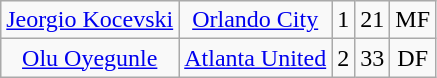<table class="wikitable" style="text-align: center;">
<tr>
<td> <a href='#'>Jeorgio Kocevski</a></td>
<td><a href='#'>Orlando City</a></td>
<td>1</td>
<td>21</td>
<td>MF</td>
</tr>
<tr>
<td> <a href='#'>Olu Oyegunle</a></td>
<td><a href='#'>Atlanta United</a></td>
<td>2</td>
<td>33</td>
<td>DF</td>
</tr>
</table>
